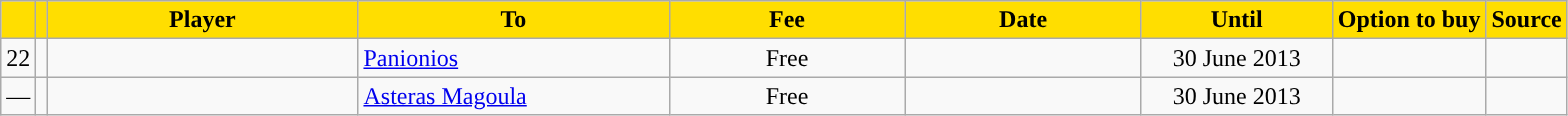<table class="wikitable sortable">
<tr>
<th style="background:#FFDE00"></th>
<th style="background:#FFDE00"></th>
<th width=200 style="background:#FFDE00">Player</th>
<th width=200 style="background:#FFDE00">To</th>
<th width=150 style="background:#FFDE00">Fee</th>
<th width=150 style="background:#FFDE00">Date</th>
<th width=120 style="background:#FFDE00">Until</th>
<th style="background:#FFDE00">Option to buy</th>
<th style="background:#FFDE00">Source</th>
</tr>
<tr>
<td align=center>22</td>
<td align=center></td>
<td></td>
<td> <a href='#'>Panionios</a></td>
<td align=center>Free</td>
<td align=center></td>
<td align=center>30 June 2013</td>
<td align=center></td>
<td align=center></td>
</tr>
<tr>
<td align=center>—</td>
<td align=center></td>
<td></td>
<td> <a href='#'>Asteras Magoula</a></td>
<td align=center>Free</td>
<td align=center></td>
<td align=center>30 June 2013</td>
<td align=center></td>
<td align=center></td>
</tr>
</table>
